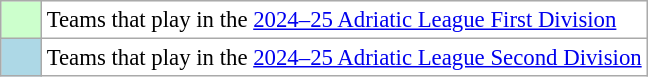<table class="wikitable" style="font-size: 95%;text-align:center;">
<tr>
<td style="background: #ccffcc;" width="20"></td>
<td bgcolor="#ffffff" align="left">Teams that play in the <a href='#'>2024–25 Adriatic League First Division</a></td>
</tr>
<tr>
<td style="background: lightblue;" width="20"></td>
<td bgcolor="#ffffff" align="left">Teams that play in the <a href='#'>2024–25 Adriatic League Second Division</a></td>
</tr>
</table>
